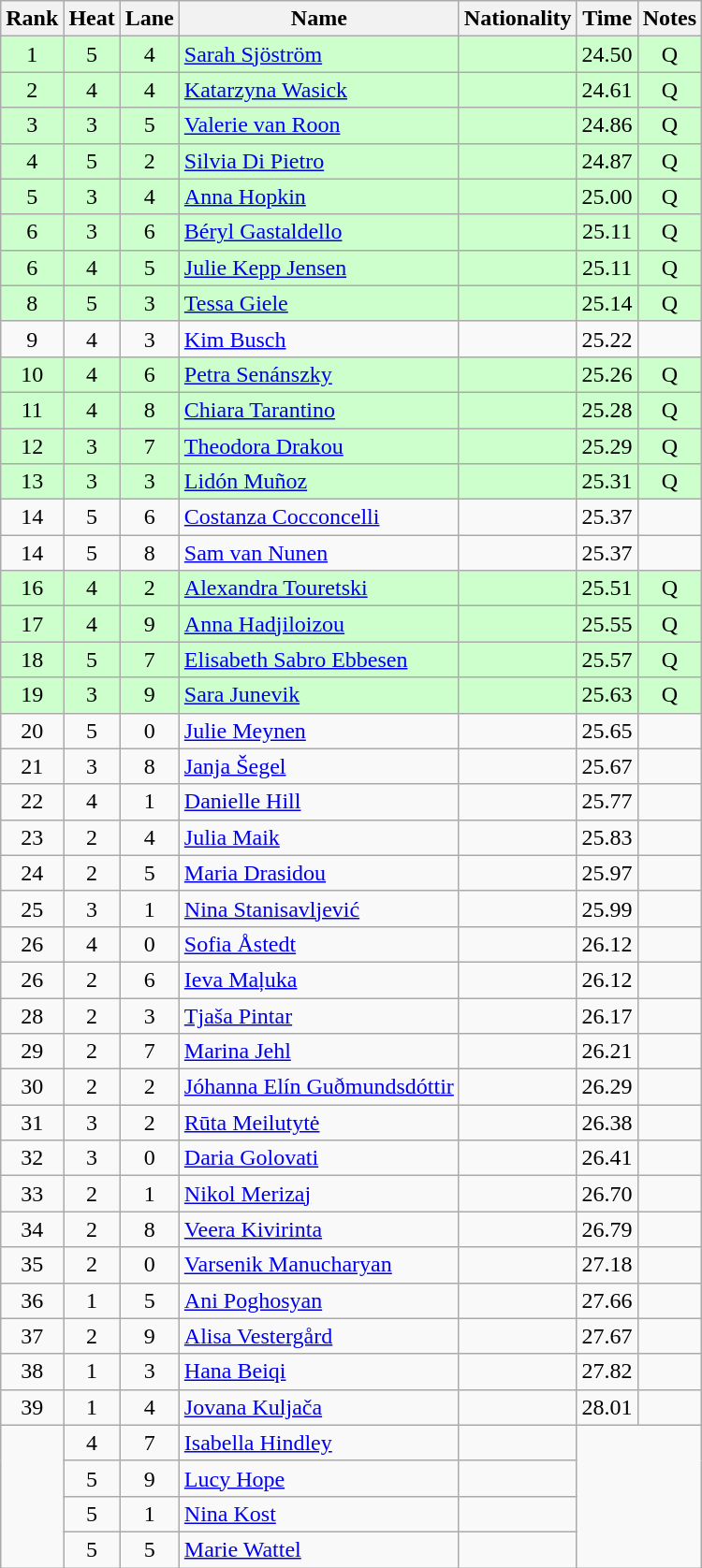<table class="wikitable sortable" style="text-align:center">
<tr>
<th>Rank</th>
<th>Heat</th>
<th>Lane</th>
<th>Name</th>
<th>Nationality</th>
<th>Time</th>
<th>Notes</th>
</tr>
<tr bgcolor=ccffcc>
<td>1</td>
<td>5</td>
<td>4</td>
<td align=left><a href='#'>Sarah Sjöström</a></td>
<td align=left></td>
<td>24.50</td>
<td>Q</td>
</tr>
<tr bgcolor=ccffcc>
<td>2</td>
<td>4</td>
<td>4</td>
<td align=left><a href='#'>Katarzyna Wasick</a></td>
<td align=left></td>
<td>24.61</td>
<td>Q</td>
</tr>
<tr bgcolor=ccffcc>
<td>3</td>
<td>3</td>
<td>5</td>
<td align=left><a href='#'>Valerie van Roon</a></td>
<td align=left></td>
<td>24.86</td>
<td>Q</td>
</tr>
<tr bgcolor=ccffcc>
<td>4</td>
<td>5</td>
<td>2</td>
<td align=left><a href='#'>Silvia Di Pietro</a></td>
<td align=left></td>
<td>24.87</td>
<td>Q</td>
</tr>
<tr bgcolor=ccffcc>
<td>5</td>
<td>3</td>
<td>4</td>
<td align=left><a href='#'>Anna Hopkin</a></td>
<td align=left></td>
<td>25.00</td>
<td>Q</td>
</tr>
<tr bgcolor=ccffcc>
<td>6</td>
<td>3</td>
<td>6</td>
<td align=left><a href='#'>Béryl Gastaldello</a></td>
<td align=left></td>
<td>25.11</td>
<td>Q</td>
</tr>
<tr bgcolor=ccffcc>
<td>6</td>
<td>4</td>
<td>5</td>
<td align=left><a href='#'>Julie Kepp Jensen</a></td>
<td align=left></td>
<td>25.11</td>
<td>Q</td>
</tr>
<tr bgcolor=ccffcc>
<td>8</td>
<td>5</td>
<td>3</td>
<td align=left><a href='#'>Tessa Giele</a></td>
<td align=left></td>
<td>25.14</td>
<td>Q</td>
</tr>
<tr>
<td>9</td>
<td>4</td>
<td>3</td>
<td align=left><a href='#'>Kim Busch</a></td>
<td align=left></td>
<td>25.22</td>
<td></td>
</tr>
<tr bgcolor=ccffcc>
<td>10</td>
<td>4</td>
<td>6</td>
<td align=left><a href='#'>Petra Senánszky</a></td>
<td align=left></td>
<td>25.26</td>
<td>Q</td>
</tr>
<tr bgcolor=ccffcc>
<td>11</td>
<td>4</td>
<td>8</td>
<td align=left><a href='#'>Chiara Tarantino</a></td>
<td align=left></td>
<td>25.28</td>
<td>Q</td>
</tr>
<tr bgcolor=ccffcc>
<td>12</td>
<td>3</td>
<td>7</td>
<td align=left><a href='#'>Theodora Drakou</a></td>
<td align=left></td>
<td>25.29</td>
<td>Q</td>
</tr>
<tr bgcolor=ccffcc>
<td>13</td>
<td>3</td>
<td>3</td>
<td align=left><a href='#'>Lidón Muñoz</a></td>
<td align=left></td>
<td>25.31</td>
<td>Q</td>
</tr>
<tr>
<td>14</td>
<td>5</td>
<td>6</td>
<td align=left><a href='#'>Costanza Cocconcelli</a></td>
<td align=left></td>
<td>25.37</td>
<td></td>
</tr>
<tr>
<td>14</td>
<td>5</td>
<td>8</td>
<td align=left><a href='#'>Sam van Nunen</a></td>
<td align=left></td>
<td>25.37</td>
<td></td>
</tr>
<tr bgcolor=ccffcc>
<td>16</td>
<td>4</td>
<td>2</td>
<td align=left><a href='#'>Alexandra Touretski</a></td>
<td align=left></td>
<td>25.51</td>
<td>Q</td>
</tr>
<tr bgcolor=ccffcc>
<td>17</td>
<td>4</td>
<td>9</td>
<td align=left><a href='#'>Anna Hadjiloizou</a></td>
<td align=left></td>
<td>25.55</td>
<td>Q</td>
</tr>
<tr bgcolor=ccffcc>
<td>18</td>
<td>5</td>
<td>7</td>
<td align=left><a href='#'>Elisabeth Sabro Ebbesen</a></td>
<td align=left></td>
<td>25.57</td>
<td>Q</td>
</tr>
<tr bgcolor=ccffcc>
<td>19</td>
<td>3</td>
<td>9</td>
<td align=left><a href='#'>Sara Junevik</a></td>
<td align=left></td>
<td>25.63</td>
<td>Q</td>
</tr>
<tr>
<td>20</td>
<td>5</td>
<td>0</td>
<td align=left><a href='#'>Julie Meynen</a></td>
<td align=left></td>
<td>25.65</td>
<td></td>
</tr>
<tr>
<td>21</td>
<td>3</td>
<td>8</td>
<td align=left><a href='#'>Janja Šegel</a></td>
<td align=left></td>
<td>25.67</td>
<td></td>
</tr>
<tr>
<td>22</td>
<td>4</td>
<td>1</td>
<td align=left><a href='#'>Danielle Hill</a></td>
<td align=left></td>
<td>25.77</td>
<td></td>
</tr>
<tr>
<td>23</td>
<td>2</td>
<td>4</td>
<td align=left><a href='#'>Julia Maik</a></td>
<td align=left></td>
<td>25.83</td>
<td></td>
</tr>
<tr>
<td>24</td>
<td>2</td>
<td>5</td>
<td align=left><a href='#'>Maria Drasidou</a></td>
<td align=left></td>
<td>25.97</td>
<td></td>
</tr>
<tr>
<td>25</td>
<td>3</td>
<td>1</td>
<td align=left><a href='#'>Nina Stanisavljević</a></td>
<td align=left></td>
<td>25.99</td>
<td></td>
</tr>
<tr>
<td>26</td>
<td>4</td>
<td>0</td>
<td align=left><a href='#'>Sofia Åstedt</a></td>
<td align=left></td>
<td>26.12</td>
<td></td>
</tr>
<tr>
<td>26</td>
<td>2</td>
<td>6</td>
<td align=left><a href='#'>Ieva Maļuka</a></td>
<td align=left></td>
<td>26.12</td>
<td></td>
</tr>
<tr>
<td>28</td>
<td>2</td>
<td>3</td>
<td align=left><a href='#'>Tjaša Pintar</a></td>
<td align=left></td>
<td>26.17</td>
<td></td>
</tr>
<tr>
<td>29</td>
<td>2</td>
<td>7</td>
<td align=left><a href='#'>Marina Jehl</a></td>
<td align=left></td>
<td>26.21</td>
<td></td>
</tr>
<tr>
<td>30</td>
<td>2</td>
<td>2</td>
<td align=left><a href='#'>Jóhanna Elín Guðmundsdóttir</a></td>
<td align=left></td>
<td>26.29</td>
<td></td>
</tr>
<tr>
<td>31</td>
<td>3</td>
<td>2</td>
<td align=left><a href='#'>Rūta Meilutytė</a></td>
<td align=left></td>
<td>26.38</td>
<td></td>
</tr>
<tr>
<td>32</td>
<td>3</td>
<td>0</td>
<td align=left><a href='#'>Daria Golovati</a></td>
<td align=left></td>
<td>26.41</td>
<td></td>
</tr>
<tr>
<td>33</td>
<td>2</td>
<td>1</td>
<td align=left><a href='#'>Nikol Merizaj</a></td>
<td align=left></td>
<td>26.70</td>
<td></td>
</tr>
<tr>
<td>34</td>
<td>2</td>
<td>8</td>
<td align=left><a href='#'>Veera Kivirinta</a></td>
<td align=left></td>
<td>26.79</td>
<td></td>
</tr>
<tr>
<td>35</td>
<td>2</td>
<td>0</td>
<td align=left><a href='#'>Varsenik Manucharyan</a></td>
<td align=left></td>
<td>27.18</td>
<td></td>
</tr>
<tr>
<td>36</td>
<td>1</td>
<td>5</td>
<td align=left><a href='#'>Ani Poghosyan</a></td>
<td align=left></td>
<td>27.66</td>
<td></td>
</tr>
<tr>
<td>37</td>
<td>2</td>
<td>9</td>
<td align=left><a href='#'>Alisa Vestergård</a></td>
<td align=left></td>
<td>27.67</td>
<td></td>
</tr>
<tr>
<td>38</td>
<td>1</td>
<td>3</td>
<td align=left><a href='#'>Hana Beiqi</a></td>
<td align=left></td>
<td>27.82</td>
<td></td>
</tr>
<tr>
<td>39</td>
<td>1</td>
<td>4</td>
<td align=left><a href='#'>Jovana Kuljača</a></td>
<td align=left></td>
<td>28.01</td>
<td></td>
</tr>
<tr>
<td rowspan=4></td>
<td>4</td>
<td>7</td>
<td align=left><a href='#'>Isabella Hindley</a></td>
<td align=left></td>
<td colspan=2 rowspan=4></td>
</tr>
<tr>
<td>5</td>
<td>9</td>
<td align=left><a href='#'>Lucy Hope</a></td>
<td align=left></td>
</tr>
<tr>
<td>5</td>
<td>1</td>
<td align=left><a href='#'>Nina Kost</a></td>
<td align=left></td>
</tr>
<tr>
<td>5</td>
<td>5</td>
<td align=left><a href='#'>Marie Wattel</a></td>
<td align=left></td>
</tr>
</table>
